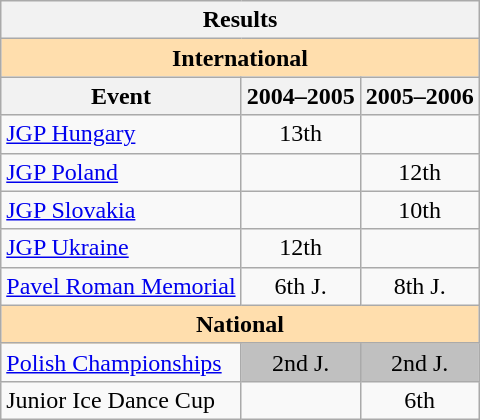<table class="wikitable" style="text-align:center">
<tr>
<th colspan="3" align="center"><strong>Results</strong></th>
</tr>
<tr>
<th colspan="3" style="background-color: #ffdead; " align="center"><strong>International</strong></th>
</tr>
<tr>
<th>Event</th>
<th>2004–2005</th>
<th>2005–2006</th>
</tr>
<tr>
<td align=left><a href='#'>JGP Hungary</a></td>
<td>13th</td>
<td></td>
</tr>
<tr>
<td align=left><a href='#'>JGP Poland</a></td>
<td></td>
<td>12th</td>
</tr>
<tr>
<td align=left><a href='#'>JGP Slovakia</a></td>
<td></td>
<td>10th</td>
</tr>
<tr>
<td align=left><a href='#'>JGP Ukraine</a></td>
<td>12th</td>
<td></td>
</tr>
<tr>
<td align=left><a href='#'>Pavel Roman Memorial</a></td>
<td>6th J.</td>
<td>8th J.</td>
</tr>
<tr>
<th colspan="3" style="background-color: #ffdead; " align="center"><strong>National</strong></th>
</tr>
<tr>
<td align=left><a href='#'>Polish Championships</a></td>
<td bgcolor="silver">2nd J.</td>
<td bgcolor=silver>2nd J.</td>
</tr>
<tr>
<td align=left>Junior Ice Dance Cup</td>
<td></td>
<td>6th</td>
</tr>
</table>
